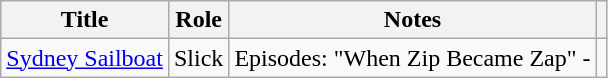<table class="wikitable">
<tr>
<th>Title</th>
<th>Role</th>
<th>Notes</th>
<th></th>
</tr>
<tr>
<td><a href='#'>Sydney Sailboat</a></td>
<td>Slick</td>
<td>Episodes: "When Zip Became Zap" -</td>
<td></td>
</tr>
</table>
